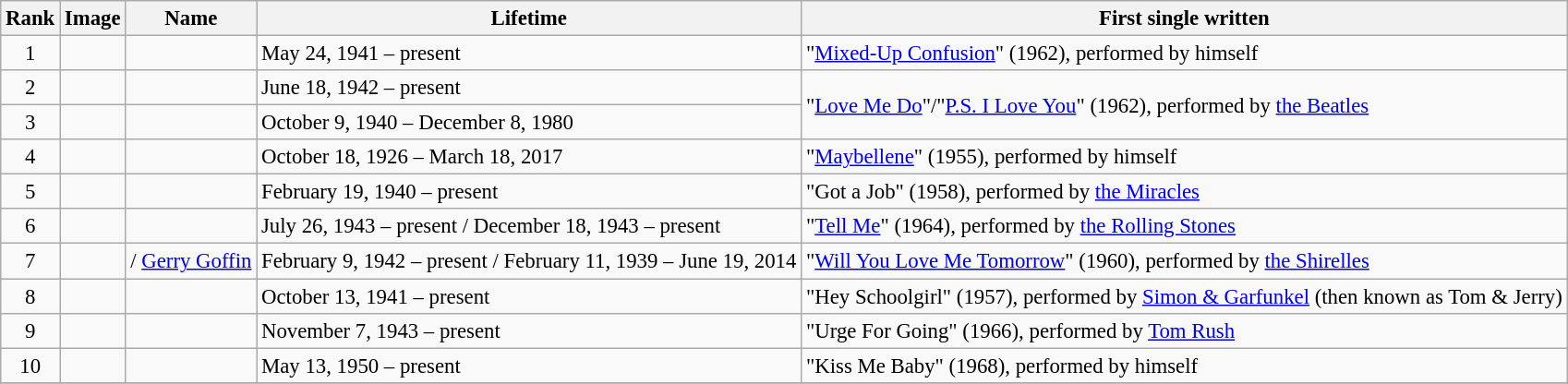<table class="wikitable sortable" style="font-size: 95%">
<tr>
<th>Rank</th>
<th class="unsortable">Image</th>
<th>Name</th>
<th>Lifetime</th>
<th>First single written</th>
</tr>
<tr>
<td align="center">1</td>
<td></td>
<td></td>
<td>May 24, 1941  – present</td>
<td>"<a href='#'>Mixed-Up Confusion</a>" (1962), performed by himself</td>
</tr>
<tr>
<td align="center">2</td>
<td></td>
<td></td>
<td>June 18, 1942 – present</td>
<td rowspan="2">"<a href='#'>Love Me Do</a>"/"<a href='#'>P.S. I Love You</a>" (1962), performed by <a href='#'>the Beatles</a></td>
</tr>
<tr>
<td align="center">3</td>
<td></td>
<td></td>
<td>October 9, 1940 – December 8, 1980</td>
</tr>
<tr>
<td align="center">4</td>
<td></td>
<td></td>
<td>October 18, 1926 – March 18, 2017</td>
<td>"<a href='#'>Maybellene</a>" (1955), performed by himself</td>
</tr>
<tr>
<td align="center">5</td>
<td></td>
<td></td>
<td>February 19, 1940 – present</td>
<td>"Got a Job" (1958), performed by <a href='#'>the Miracles</a></td>
</tr>
<tr>
<td align="center">6</td>
<td></td>
<td></td>
<td>July 26, 1943 – present / December 18, 1943 – present</td>
<td>"<a href='#'>Tell Me</a>" (1964), performed by <a href='#'>the Rolling Stones</a></td>
</tr>
<tr>
<td align="center">7</td>
<td></td>
<td> / <a href='#'>Gerry Goffin</a></td>
<td>February 9, 1942 – present / February 11, 1939 – June 19, 2014</td>
<td>"<a href='#'>Will You Love Me Tomorrow</a>" (1960), performed by <a href='#'>the Shirelles</a></td>
</tr>
<tr>
<td align="center">8</td>
<td></td>
<td></td>
<td>October 13, 1941 – present</td>
<td>"Hey Schoolgirl" (1957), performed by <a href='#'>Simon & Garfunkel</a> (then known as Tom & Jerry)</td>
</tr>
<tr>
<td align="center">9</td>
<td></td>
<td></td>
<td>November 7, 1943 – present</td>
<td>"Urge For Going" (1966), performed by <a href='#'>Tom Rush</a></td>
</tr>
<tr>
<td align="center">10</td>
<td></td>
<td></td>
<td>May 13, 1950 – present</td>
<td>"Kiss Me Baby" (1968), performed by himself</td>
</tr>
<tr>
</tr>
</table>
